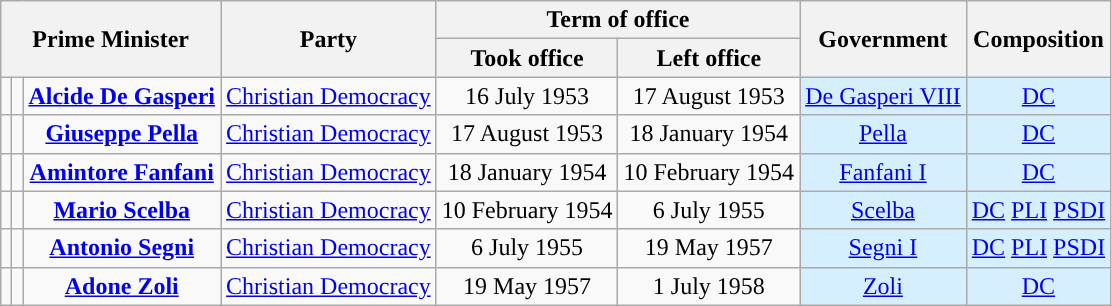<table class="wikitable" style="text-align:center">
<tr>
<th colspan=3 rowspan=2>Prime Minister</th>
<th rowspan=2>Party</th>
<th colspan=2>Term of office</th>
<th rowspan=2>Government</th>
<th rowspan=2>Composition</th>
</tr>
<tr>
<th>Took office</th>
<th>Left office</th>
</tr>
<tr>
<td style="background:"></td>
<td></td>
<td><strong><a href='#'>Alcide De Gasperi</a></strong><br></td>
<td><a href='#'>Christian Democracy</a></td>
<td class="nowrap">16 July 1953</td>
<td class="nowrap">17 August 1953</td>
<td bgcolor=#D5EFFF><a href='#'>De Gasperi VIII</a></td>
<td bgcolor=#D5EFFF><a href='#'>DC</a></td>
</tr>
<tr>
<td style="background:"></td>
<td></td>
<td><strong><a href='#'>Giuseppe Pella</a></strong><br></td>
<td><a href='#'>Christian Democracy</a></td>
<td>17 August 1953</td>
<td>18 January 1954</td>
<td bgcolor=#D5EFFF><a href='#'>Pella</a></td>
<td bgcolor=#D5EFFF><a href='#'>DC</a></td>
</tr>
<tr>
<td style="background:"></td>
<td></td>
<td><strong><a href='#'>Amintore Fanfani</a></strong><br></td>
<td><a href='#'>Christian Democracy</a></td>
<td>18 January 1954</td>
<td>10 February 1954</td>
<td bgcolor=#D5EFFF><a href='#'>Fanfani I</a></td>
<td bgcolor=#D5EFFF><a href='#'>DC</a></td>
</tr>
<tr>
<td style="background:"></td>
<td></td>
<td><strong><a href='#'>Mario Scelba</a></strong><br></td>
<td><a href='#'>Christian Democracy</a></td>
<td>10 February 1954</td>
<td>6 July 1955</td>
<td bgcolor=#D5EFFF><a href='#'>Scelba</a></td>
<td bgcolor=#D5EFFF><a href='#'>DC</a>  <a href='#'>PLI</a>  <a href='#'>PSDI</a><br></td>
</tr>
<tr>
<td style="background:"></td>
<td></td>
<td><strong><a href='#'>Antonio Segni</a></strong><br></td>
<td><a href='#'>Christian Democracy</a></td>
<td>6 July 1955</td>
<td>19 May 1957</td>
<td bgcolor=#D5EFFF><a href='#'>Segni I</a></td>
<td bgcolor=#D5EFFF><a href='#'>DC</a>  <a href='#'>PLI</a>  <a href='#'>PSDI</a><br></td>
</tr>
<tr>
<td style="background:"></td>
<td></td>
<td><strong><a href='#'>Adone Zoli</a></strong><br></td>
<td><a href='#'>Christian Democracy</a></td>
<td>19 May 1957</td>
<td>1 July 1958</td>
<td bgcolor=#D5EFFF><a href='#'>Zoli</a></td>
<td bgcolor=#D5EFFF><a href='#'>DC</a></td>
</tr>
</table>
